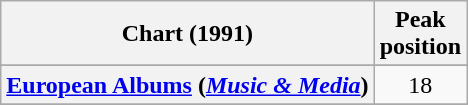<table class="wikitable sortable plainrowheaders" style="text-align:center">
<tr>
<th scope="col">Chart (1991)</th>
<th scope="col">Peak<br>position</th>
</tr>
<tr>
</tr>
<tr>
</tr>
<tr>
<th scope="row"><a href='#'>European Albums</a> (<em><a href='#'>Music & Media</a></em>)</th>
<td>18</td>
</tr>
<tr>
</tr>
<tr>
</tr>
</table>
